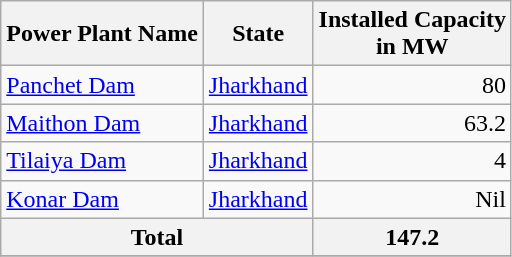<table class="wikitable sortable">
<tr>
<th>Power Plant Name</th>
<th>State</th>
<th data-sort-type="numeric">Installed Capacity<br>in MW</th>
</tr>
<tr>
<td><a href='#'>Panchet Dam</a></td>
<td><a href='#'>Jharkhand</a></td>
<td align="right">80</td>
</tr>
<tr>
<td><a href='#'>Maithon Dam</a></td>
<td><a href='#'>Jharkhand</a></td>
<td align="right">63.2</td>
</tr>
<tr>
<td><a href='#'>Tilaiya Dam</a></td>
<td><a href='#'>Jharkhand</a></td>
<td align="right">4</td>
</tr>
<tr>
<td><a href='#'>Konar Dam</a></td>
<td><a href='#'>Jharkhand</a></td>
<td align="right">Nil</td>
</tr>
<tr>
<th colspan=2>Total</th>
<th align="right">147.2</th>
</tr>
<tr>
</tr>
</table>
